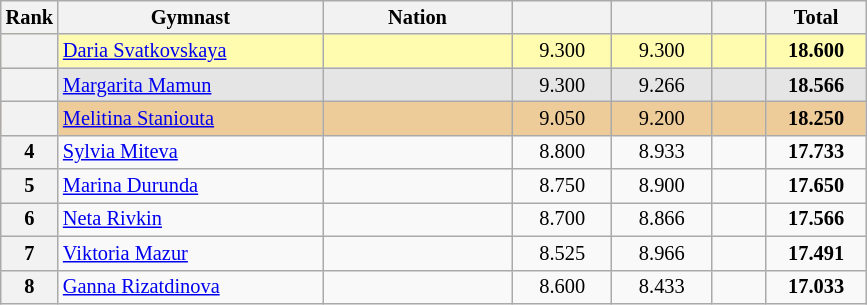<table class="wikitable sortable" style="text-align:center; font-size:85%">
<tr>
<th scope="col" style="width:20px;">Rank</th>
<th ! scope="col" style="width:170px;">Gymnast</th>
<th ! scope="col" style="width:120px;">Nation</th>
<th ! scope="col" style="width:60px;"></th>
<th ! scope="col" style="width:60px;"></th>
<th ! scope="col" style="width:30px;"></th>
<th ! scope="col" style="width:60px;">Total</th>
</tr>
<tr bgcolor=fffcaf>
<th scope=row></th>
<td align=left><a href='#'>Daria Svatkovskaya</a></td>
<td style="text-align:left;"></td>
<td>9.300</td>
<td>9.300</td>
<td></td>
<td><strong>18.600</strong></td>
</tr>
<tr bgcolor=e5e5e5>
<th scope=row></th>
<td align=left><a href='#'>Margarita Mamun</a></td>
<td style="text-align:left;"></td>
<td>9.300</td>
<td>9.266</td>
<td></td>
<td><strong>18.566</strong></td>
</tr>
<tr bgcolor=eecc99>
<th scope=row></th>
<td align=left><a href='#'>Melitina Staniouta</a></td>
<td style="text-align:left;"></td>
<td>9.050</td>
<td>9.200</td>
<td></td>
<td><strong>18.250</strong></td>
</tr>
<tr>
<th scope=row>4</th>
<td align=left><a href='#'>Sylvia Miteva</a></td>
<td style="text-align:left;"></td>
<td>8.800</td>
<td>8.933</td>
<td></td>
<td><strong>17.733</strong></td>
</tr>
<tr>
<th scope=row>5</th>
<td align=left><a href='#'>Marina Durunda</a></td>
<td style="text-align:left;"></td>
<td>8.750</td>
<td>8.900</td>
<td></td>
<td><strong>17.650</strong></td>
</tr>
<tr>
<th scope=row>6</th>
<td align=left><a href='#'>Neta Rivkin</a></td>
<td style="text-align:left;"></td>
<td>8.700</td>
<td>8.866</td>
<td></td>
<td><strong>17.566</strong></td>
</tr>
<tr>
<th scope=row>7</th>
<td align=left><a href='#'>Viktoria Mazur</a></td>
<td style="text-align:left;"></td>
<td>8.525</td>
<td>8.966</td>
<td></td>
<td><strong>17.491</strong></td>
</tr>
<tr>
<th scope=row>8</th>
<td align=left><a href='#'>Ganna Rizatdinova</a></td>
<td style="text-align:left;"></td>
<td>8.600</td>
<td>8.433</td>
<td></td>
<td><strong>17.033</strong></td>
</tr>
</table>
